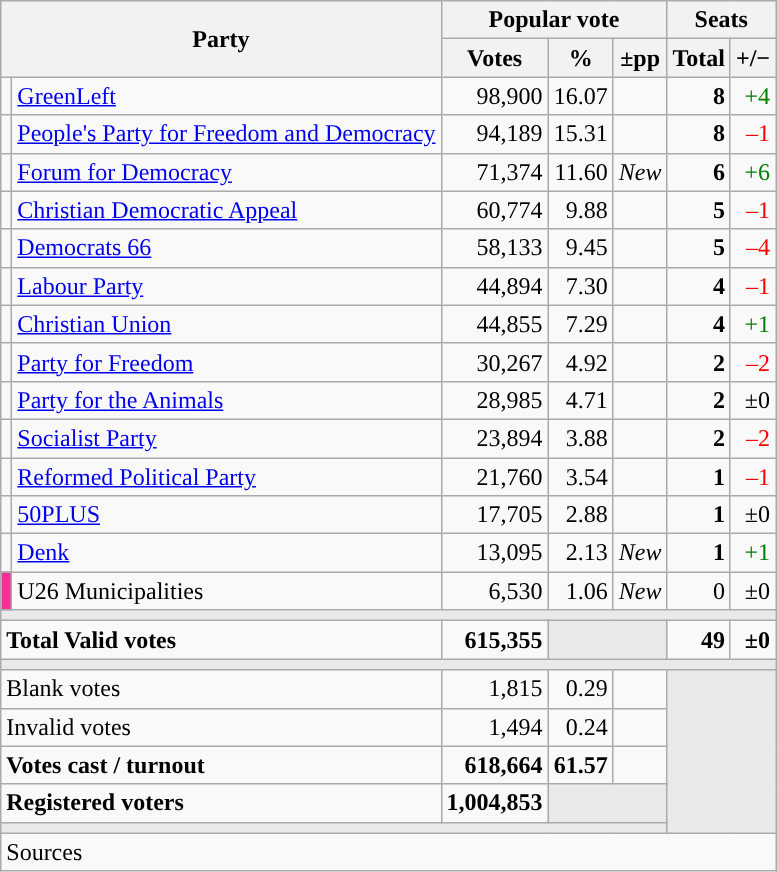<table class="wikitable" style="text-align:right;">
<tr>
<th colspan=2 rowspan=2>Party</th>
<th colspan=3>Popular vote</th>
<th colspan=2>Seats</th>
</tr>
<tr>
<th>Votes</th>
<th>%</th>
<th>±pp</th>
<th>Total</th>
<th>+/−</th>
</tr>
<tr>
<td style="color:inherit;background:"></td>
<td align="left"><a href='#'>GreenLeft</a></td>
<td>98,900</td>
<td>16.07</td>
<td></td>
<td><strong>8</strong></td>
<td style="color:green;">+4</td>
</tr>
<tr>
<td style="color:inherit;background:"></td>
<td align="left"><a href='#'>People's Party for Freedom and Democracy</a></td>
<td>94,189</td>
<td>15.31</td>
<td></td>
<td><strong>8</strong></td>
<td style="color:red;">–1</td>
</tr>
<tr>
<td style="color:inherit;background:"></td>
<td align="left"><a href='#'>Forum for Democracy</a></td>
<td>71,374</td>
<td>11.60</td>
<td><em>New</em></td>
<td><strong>6</strong></td>
<td style="color:green;">+6</td>
</tr>
<tr>
<td style="color:inherit;background:"></td>
<td align="left"><a href='#'>Christian Democratic Appeal</a></td>
<td>60,774</td>
<td>9.88</td>
<td></td>
<td><strong>5</strong></td>
<td style="color:red;">–1</td>
</tr>
<tr>
<td style="color:inherit;background:"></td>
<td align="left"><a href='#'>Democrats 66</a></td>
<td>58,133</td>
<td>9.45</td>
<td></td>
<td><strong>5</strong></td>
<td style="color:red;">–4</td>
</tr>
<tr>
<td style="color:inherit;background:"></td>
<td align="left"><a href='#'>Labour Party</a></td>
<td>44,894</td>
<td>7.30</td>
<td></td>
<td><strong>4</strong></td>
<td style="color:red;">–1</td>
</tr>
<tr>
<td style="color:inherit;background:"></td>
<td align="left"><a href='#'>Christian Union</a></td>
<td>44,855</td>
<td>7.29</td>
<td></td>
<td><strong>4</strong></td>
<td style="color:green;">+1</td>
</tr>
<tr>
<td style="color:inherit;background:"></td>
<td align="left"><a href='#'>Party for Freedom</a></td>
<td>30,267</td>
<td>4.92</td>
<td></td>
<td><strong>2</strong></td>
<td style="color:red;">–2</td>
</tr>
<tr>
<td style="color:inherit;background:"></td>
<td align="left"><a href='#'>Party for the Animals</a></td>
<td>28,985</td>
<td>4.71</td>
<td></td>
<td><strong>2</strong></td>
<td>±0</td>
</tr>
<tr>
<td style="color:inherit;background:"></td>
<td align="left"><a href='#'>Socialist Party</a></td>
<td>23,894</td>
<td>3.88</td>
<td></td>
<td><strong>2</strong></td>
<td style="color:red;">–2</td>
</tr>
<tr>
<td style="color:inherit;background:"></td>
<td align="left"><a href='#'>Reformed Political Party</a></td>
<td>21,760</td>
<td>3.54</td>
<td></td>
<td><strong>1</strong></td>
<td style="color:red;">–1</td>
</tr>
<tr>
<td style="color:inherit;background:"></td>
<td align="left"><a href='#'>50PLUS</a></td>
<td>17,705</td>
<td>2.88</td>
<td></td>
<td><strong>1</strong></td>
<td>±0</td>
</tr>
<tr>
<td style="color:inherit;background:"></td>
<td align="left"><a href='#'>Denk</a></td>
<td>13,095</td>
<td>2.13</td>
<td><em>New</em></td>
<td><strong>1</strong></td>
<td style="color:green;">+1</td>
</tr>
<tr>
<td style="color:inherit;background:#f32e97"></td>
<td align="left">U26 Municipalities</td>
<td>6,530</td>
<td>1.06</td>
<td><em>New</em></td>
<td>0</td>
<td>±0</td>
</tr>
<tr>
<td colspan="7" style="color:inherit;background:#E9E9E9"></td>
</tr>
<tr style="font-weight:bold;">
<td align="left" colspan="2">Total Valid votes</td>
<td>615,355</td>
<td bgcolor="#E9E9E9" colspan="2"></td>
<td>49</td>
<td>±0</td>
</tr>
<tr>
<td colspan="7" style="color:inherit;background:#E9E9E9"></td>
</tr>
<tr>
<td align="left" colspan="2">Blank votes</td>
<td>1,815</td>
<td>0.29</td>
<td></td>
<td bgcolor="#E9E9E9" colspan="2" rowspan="5"></td>
</tr>
<tr>
<td align="left" colspan="2">Invalid votes</td>
<td>1,494</td>
<td>0.24</td>
<td></td>
</tr>
<tr style="font-weight:bold;">
<td align="left" colspan="2">Votes cast / turnout</td>
<td>618,664</td>
<td>61.57</td>
<td></td>
</tr>
<tr style="font-weight:bold;">
<td align="left" colspan="2">Registered voters</td>
<td>1,004,853</td>
<td bgcolor="#E9E9E9" colspan="2"></td>
</tr>
<tr>
<td colspan="7" style="color:inherit;background:#E9E9E9"></td>
</tr>
<tr>
<td align="left" colspan="7">Sources </td>
</tr>
</table>
